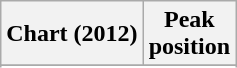<table class="wikitable sortable">
<tr>
<th>Chart (2012)</th>
<th>Peak<br>position</th>
</tr>
<tr>
</tr>
<tr>
</tr>
<tr>
</tr>
</table>
